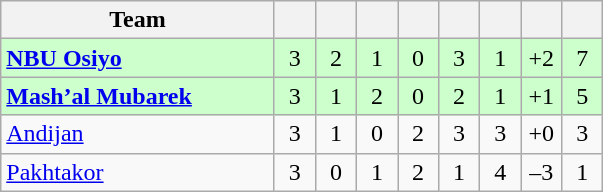<table class="wikitable" style="text-align: center;">
<tr>
<th width=175>Team</th>
<th width=20></th>
<th width=20></th>
<th width=20></th>
<th width=20></th>
<th width=20></th>
<th width=20></th>
<th width=20></th>
<th width=20></th>
</tr>
<tr bgcolor=#ccffcc>
<td align=left><strong><a href='#'>NBU Osiyo</a></strong></td>
<td>3</td>
<td>2</td>
<td>1</td>
<td>0</td>
<td>3</td>
<td>1</td>
<td>+2</td>
<td>7</td>
</tr>
<tr bgcolor=#ccffcc>
<td align=left><strong><a href='#'>Mash’al Mubarek</a></strong></td>
<td>3</td>
<td>1</td>
<td>2</td>
<td>0</td>
<td>2</td>
<td>1</td>
<td>+1</td>
<td>5</td>
</tr>
<tr>
<td align=left><a href='#'>Andijan</a></td>
<td>3</td>
<td>1</td>
<td>0</td>
<td>2</td>
<td>3</td>
<td>3</td>
<td>+0</td>
<td>3</td>
</tr>
<tr>
<td align=left><a href='#'>Pakhtakor</a></td>
<td>3</td>
<td>0</td>
<td>1</td>
<td>2</td>
<td>1</td>
<td>4</td>
<td>–3</td>
<td>1</td>
</tr>
</table>
